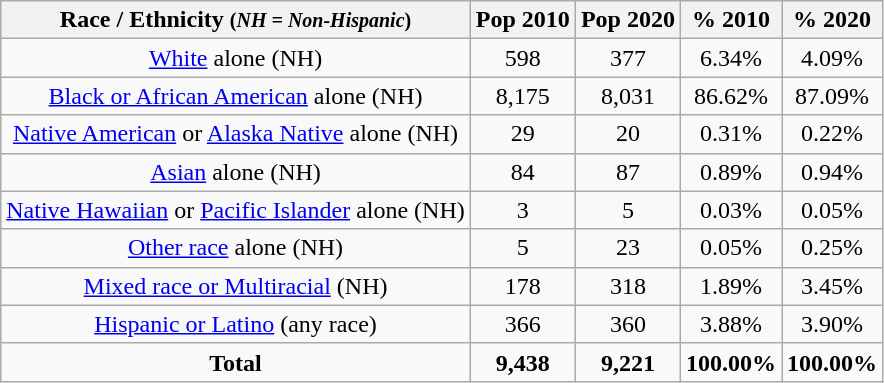<table class="wikitable" style="text-align:center;">
<tr>
<th>Race / Ethnicity <small>(<em>NH = Non-Hispanic</em>)</small></th>
<th>Pop 2010</th>
<th>Pop 2020</th>
<th>% 2010</th>
<th>% 2020</th>
</tr>
<tr>
<td><a href='#'>White</a> alone (NH)</td>
<td>598</td>
<td>377</td>
<td>6.34%</td>
<td>4.09%</td>
</tr>
<tr>
<td><a href='#'>Black or African American</a> alone (NH)</td>
<td>8,175</td>
<td>8,031</td>
<td>86.62%</td>
<td>87.09%</td>
</tr>
<tr>
<td><a href='#'>Native American</a> or <a href='#'>Alaska Native</a> alone (NH)</td>
<td>29</td>
<td>20</td>
<td>0.31%</td>
<td>0.22%</td>
</tr>
<tr>
<td><a href='#'>Asian</a> alone (NH)</td>
<td>84</td>
<td>87</td>
<td>0.89%</td>
<td>0.94%</td>
</tr>
<tr>
<td><a href='#'>Native Hawaiian</a> or <a href='#'>Pacific Islander</a> alone (NH)</td>
<td>3</td>
<td>5</td>
<td>0.03%</td>
<td>0.05%</td>
</tr>
<tr>
<td><a href='#'>Other race</a> alone (NH)</td>
<td>5</td>
<td>23</td>
<td>0.05%</td>
<td>0.25%</td>
</tr>
<tr>
<td><a href='#'>Mixed race or Multiracial</a> (NH)</td>
<td>178</td>
<td>318</td>
<td>1.89%</td>
<td>3.45%</td>
</tr>
<tr>
<td><a href='#'>Hispanic or Latino</a> (any race)</td>
<td>366</td>
<td>360</td>
<td>3.88%</td>
<td>3.90%</td>
</tr>
<tr>
<td><strong>Total</strong></td>
<td><strong>9,438</strong></td>
<td><strong>9,221</strong></td>
<td><strong>100.00%</strong></td>
<td><strong>100.00%</strong></td>
</tr>
</table>
